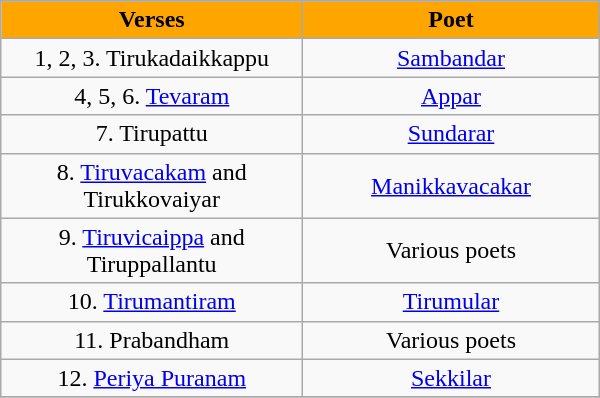<table class="wikitable sortable" style="width: 25em; text-align: center;">
<tr>
</tr>
<tr>
</tr>
<tr>
</tr>
<tr style="background:orange">
<td width="25em"><strong>Verses</strong></td>
<td width="25em"><strong>Poet</strong></td>
</tr>
<tr>
<td>1, 2, 3. Tirukadaikkappu</td>
<td><a href='#'>Sambandar</a></td>
</tr>
<tr>
<td>4, 5, 6. <a href='#'>Tevaram</a></td>
<td><a href='#'>Appar</a></td>
</tr>
<tr>
<td>7. Tirupattu</td>
<td><a href='#'>Sundarar</a></td>
</tr>
<tr>
<td>8. <a href='#'>Tiruvacakam</a> and Tirukkovaiyar</td>
<td><a href='#'>Manikkavacakar</a></td>
</tr>
<tr>
<td>9. <a href='#'>Tiruvicaippa</a> and Tiruppallantu</td>
<td>Various poets</td>
</tr>
<tr>
<td>10. <a href='#'>Tirumantiram</a></td>
<td><a href='#'>Tirumular</a></td>
</tr>
<tr>
<td>11. Prabandham</td>
<td>Various poets</td>
</tr>
<tr>
<td>12. <a href='#'>Periya Puranam</a></td>
<td><a href='#'>Sekkilar</a></td>
</tr>
<tr>
</tr>
</table>
